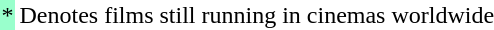<table class="wikidiv">
<tr>
<td style="text-align:center; background:#9fc;">*</td>
<td>Denotes films still running in cinemas worldwide</td>
</tr>
</table>
